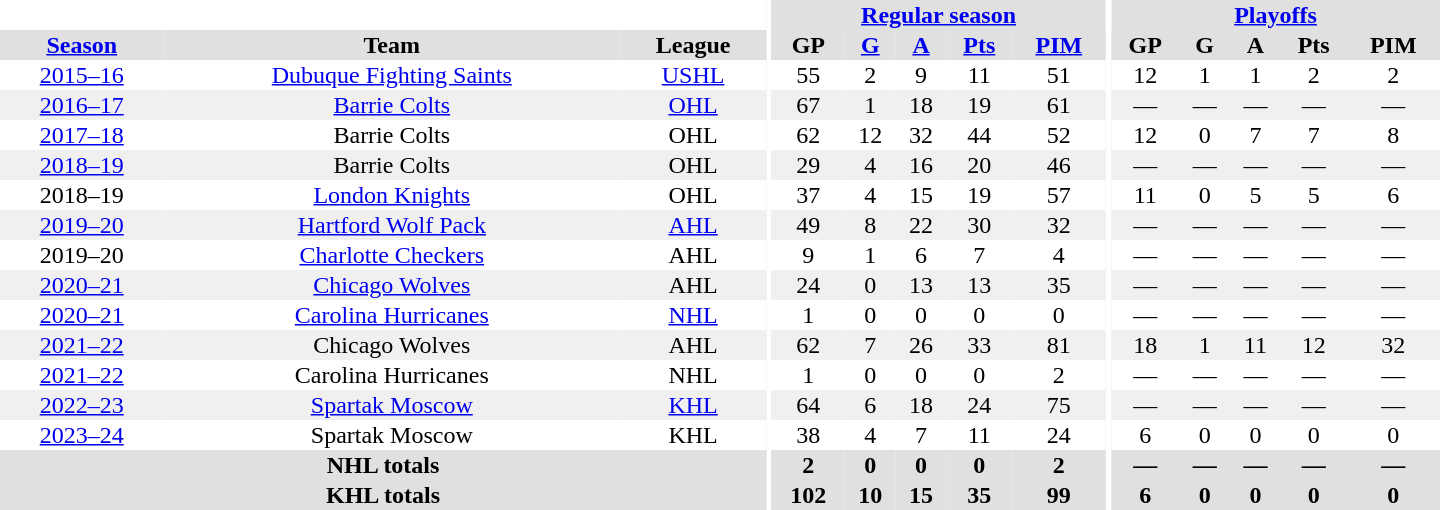<table border="0" cellpadding="1" cellspacing="0" style="text-align:center; width:60em">
<tr bgcolor="#e0e0e0">
<th colspan="3" bgcolor="#ffffff"></th>
<th rowspan="101" bgcolor="#ffffff"></th>
<th colspan="5"><a href='#'>Regular season</a></th>
<th rowspan="101" bgcolor="#ffffff"></th>
<th colspan="5"><a href='#'>Playoffs</a></th>
</tr>
<tr bgcolor="#e0e0e0">
<th><a href='#'>Season</a></th>
<th>Team</th>
<th>League</th>
<th>GP</th>
<th><a href='#'>G</a></th>
<th><a href='#'>A</a></th>
<th><a href='#'>Pts</a></th>
<th><a href='#'>PIM</a></th>
<th>GP</th>
<th>G</th>
<th>A</th>
<th>Pts</th>
<th>PIM</th>
</tr>
<tr>
<td><a href='#'>2015–16</a></td>
<td><a href='#'>Dubuque Fighting Saints</a></td>
<td><a href='#'>USHL</a></td>
<td>55</td>
<td>2</td>
<td>9</td>
<td>11</td>
<td>51</td>
<td>12</td>
<td>1</td>
<td>1</td>
<td>2</td>
<td>2</td>
</tr>
<tr bgcolor="#f0f0f0">
<td><a href='#'>2016–17</a></td>
<td><a href='#'>Barrie Colts</a></td>
<td><a href='#'>OHL</a></td>
<td>67</td>
<td>1</td>
<td>18</td>
<td>19</td>
<td>61</td>
<td>—</td>
<td>—</td>
<td>—</td>
<td>—</td>
<td>—</td>
</tr>
<tr>
<td><a href='#'>2017–18</a></td>
<td>Barrie Colts</td>
<td>OHL</td>
<td>62</td>
<td>12</td>
<td>32</td>
<td>44</td>
<td>52</td>
<td>12</td>
<td>0</td>
<td>7</td>
<td>7</td>
<td>8</td>
</tr>
<tr bgcolor="#f0f0f0">
<td><a href='#'>2018–19</a></td>
<td>Barrie Colts</td>
<td>OHL</td>
<td>29</td>
<td>4</td>
<td>16</td>
<td>20</td>
<td>46</td>
<td>—</td>
<td>—</td>
<td>—</td>
<td>—</td>
<td>—</td>
</tr>
<tr>
<td>2018–19</td>
<td><a href='#'>London Knights</a></td>
<td>OHL</td>
<td>37</td>
<td>4</td>
<td>15</td>
<td>19</td>
<td>57</td>
<td>11</td>
<td>0</td>
<td>5</td>
<td>5</td>
<td>6</td>
</tr>
<tr bgcolor="#f0f0f0">
<td><a href='#'>2019–20</a></td>
<td><a href='#'>Hartford Wolf Pack</a></td>
<td><a href='#'>AHL</a></td>
<td>49</td>
<td>8</td>
<td>22</td>
<td>30</td>
<td>32</td>
<td>—</td>
<td>—</td>
<td>—</td>
<td>—</td>
<td>—</td>
</tr>
<tr>
<td>2019–20</td>
<td><a href='#'>Charlotte Checkers</a></td>
<td>AHL</td>
<td>9</td>
<td>1</td>
<td>6</td>
<td>7</td>
<td>4</td>
<td>—</td>
<td>—</td>
<td>—</td>
<td>—</td>
<td>—</td>
</tr>
<tr bgcolor="#f0f0f0">
<td><a href='#'>2020–21</a></td>
<td><a href='#'>Chicago Wolves</a></td>
<td>AHL</td>
<td>24</td>
<td>0</td>
<td>13</td>
<td>13</td>
<td>35</td>
<td>—</td>
<td>—</td>
<td>—</td>
<td>—</td>
<td>—</td>
</tr>
<tr>
<td><a href='#'>2020–21</a></td>
<td><a href='#'>Carolina Hurricanes</a></td>
<td><a href='#'>NHL</a></td>
<td>1</td>
<td>0</td>
<td>0</td>
<td>0</td>
<td>0</td>
<td>—</td>
<td>—</td>
<td>—</td>
<td>—</td>
<td>—</td>
</tr>
<tr bgcolor="#f0f0f0">
<td><a href='#'>2021–22</a></td>
<td>Chicago Wolves</td>
<td>AHL</td>
<td>62</td>
<td>7</td>
<td>26</td>
<td>33</td>
<td>81</td>
<td>18</td>
<td>1</td>
<td>11</td>
<td>12</td>
<td>32</td>
</tr>
<tr>
<td><a href='#'>2021–22</a></td>
<td>Carolina Hurricanes</td>
<td>NHL</td>
<td>1</td>
<td>0</td>
<td>0</td>
<td>0</td>
<td>2</td>
<td>—</td>
<td>—</td>
<td>—</td>
<td>—</td>
<td>—</td>
</tr>
<tr bgcolor="#f0f0f0">
<td><a href='#'>2022–23</a></td>
<td><a href='#'>Spartak Moscow</a></td>
<td><a href='#'>KHL</a></td>
<td>64</td>
<td>6</td>
<td>18</td>
<td>24</td>
<td>75</td>
<td>—</td>
<td>—</td>
<td>—</td>
<td>—</td>
<td>—</td>
</tr>
<tr>
<td><a href='#'>2023–24</a></td>
<td>Spartak Moscow</td>
<td>KHL</td>
<td>38</td>
<td>4</td>
<td>7</td>
<td>11</td>
<td>24</td>
<td>6</td>
<td>0</td>
<td>0</td>
<td>0</td>
<td>0</td>
</tr>
<tr bgcolor="#e0e0e0">
<th colspan="3">NHL totals</th>
<th>2</th>
<th>0</th>
<th>0</th>
<th>0</th>
<th>2</th>
<th>—</th>
<th>—</th>
<th>—</th>
<th>—</th>
<th>—</th>
</tr>
<tr bgcolor="#e0e0e0">
<th colspan="3">KHL totals</th>
<th>102</th>
<th>10</th>
<th>15</th>
<th>35</th>
<th>99</th>
<th>6</th>
<th>0</th>
<th>0</th>
<th>0</th>
<th>0</th>
</tr>
</table>
